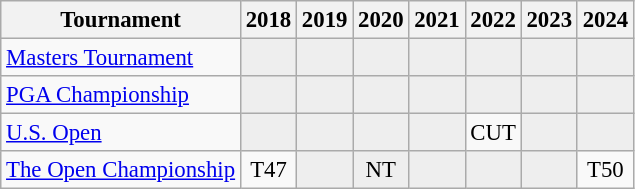<table class="wikitable" style="font-size:95%;text-align:center;">
<tr>
<th>Tournament</th>
<th>2018</th>
<th>2019</th>
<th>2020</th>
<th>2021</th>
<th>2022</th>
<th>2023</th>
<th>2024</th>
</tr>
<tr>
<td align=left><a href='#'>Masters Tournament</a></td>
<td style="background:#eeeeee;"></td>
<td style="background:#eeeeee;"></td>
<td style="background:#eeeeee;"></td>
<td style="background:#eeeeee;"></td>
<td style="background:#eeeeee;"></td>
<td style="background:#eeeeee;"></td>
<td style="background:#eeeeee;"></td>
</tr>
<tr>
<td align=left><a href='#'>PGA Championship</a></td>
<td style="background:#eeeeee;"></td>
<td style="background:#eeeeee;"></td>
<td style="background:#eeeeee;"></td>
<td style="background:#eeeeee;"></td>
<td style="background:#eeeeee;"></td>
<td style="background:#eeeeee;"></td>
<td style="background:#eeeeee;"></td>
</tr>
<tr>
<td align=left><a href='#'>U.S. Open</a></td>
<td style="background:#eeeeee;"></td>
<td style="background:#eeeeee;"></td>
<td style="background:#eeeeee;"></td>
<td style="background:#eeeeee;"></td>
<td>CUT</td>
<td style="background:#eeeeee;"></td>
<td style="background:#eeeeee;"></td>
</tr>
<tr>
<td align=left><a href='#'>The Open Championship</a></td>
<td>T47</td>
<td style="background:#eeeeee;"></td>
<td style="background:#eeeeee;">NT</td>
<td style="background:#eeeeee;"></td>
<td style="background:#eeeeee;"></td>
<td style="background:#eeeeee;"></td>
<td>T50</td>
</tr>
</table>
